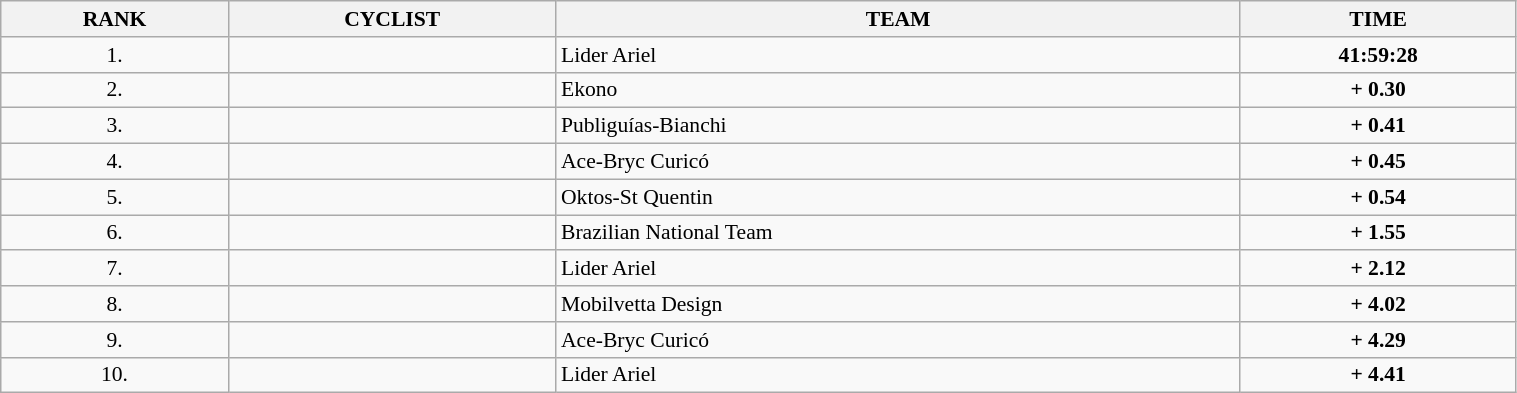<table class=wikitable style="font-size:90%" width="80%">
<tr>
<th>RANK</th>
<th>CYCLIST</th>
<th>TEAM</th>
<th>TIME</th>
</tr>
<tr>
<td align="center">1.</td>
<td></td>
<td>Lider Ariel</td>
<td align="center"><strong>41:59:28</strong></td>
</tr>
<tr>
<td align="center">2.</td>
<td></td>
<td>Ekono</td>
<td align="center"><strong>+ 0.30</strong></td>
</tr>
<tr>
<td align="center">3.</td>
<td></td>
<td>Publiguías-Bianchi</td>
<td align="center"><strong>+ 0.41</strong></td>
</tr>
<tr>
<td align="center">4.</td>
<td></td>
<td>Ace-Bryc Curicó</td>
<td align="center"><strong>+ 0.45</strong></td>
</tr>
<tr>
<td align="center">5.</td>
<td></td>
<td>Oktos-St Quentin</td>
<td align="center"><strong>+ 0.54</strong></td>
</tr>
<tr>
<td align="center">6.</td>
<td></td>
<td>Brazilian National Team</td>
<td align="center"><strong>+ 1.55</strong></td>
</tr>
<tr>
<td align="center">7.</td>
<td></td>
<td>Lider Ariel</td>
<td align="center"><strong>+ 2.12</strong></td>
</tr>
<tr>
<td align="center">8.</td>
<td></td>
<td>Mobilvetta Design</td>
<td align="center"><strong>+ 4.02</strong></td>
</tr>
<tr>
<td align="center">9.</td>
<td></td>
<td>Ace-Bryc Curicó</td>
<td align="center"><strong>+ 4.29</strong></td>
</tr>
<tr>
<td align="center">10.</td>
<td></td>
<td>Lider Ariel</td>
<td align="center"><strong>+ 4.41</strong></td>
</tr>
</table>
